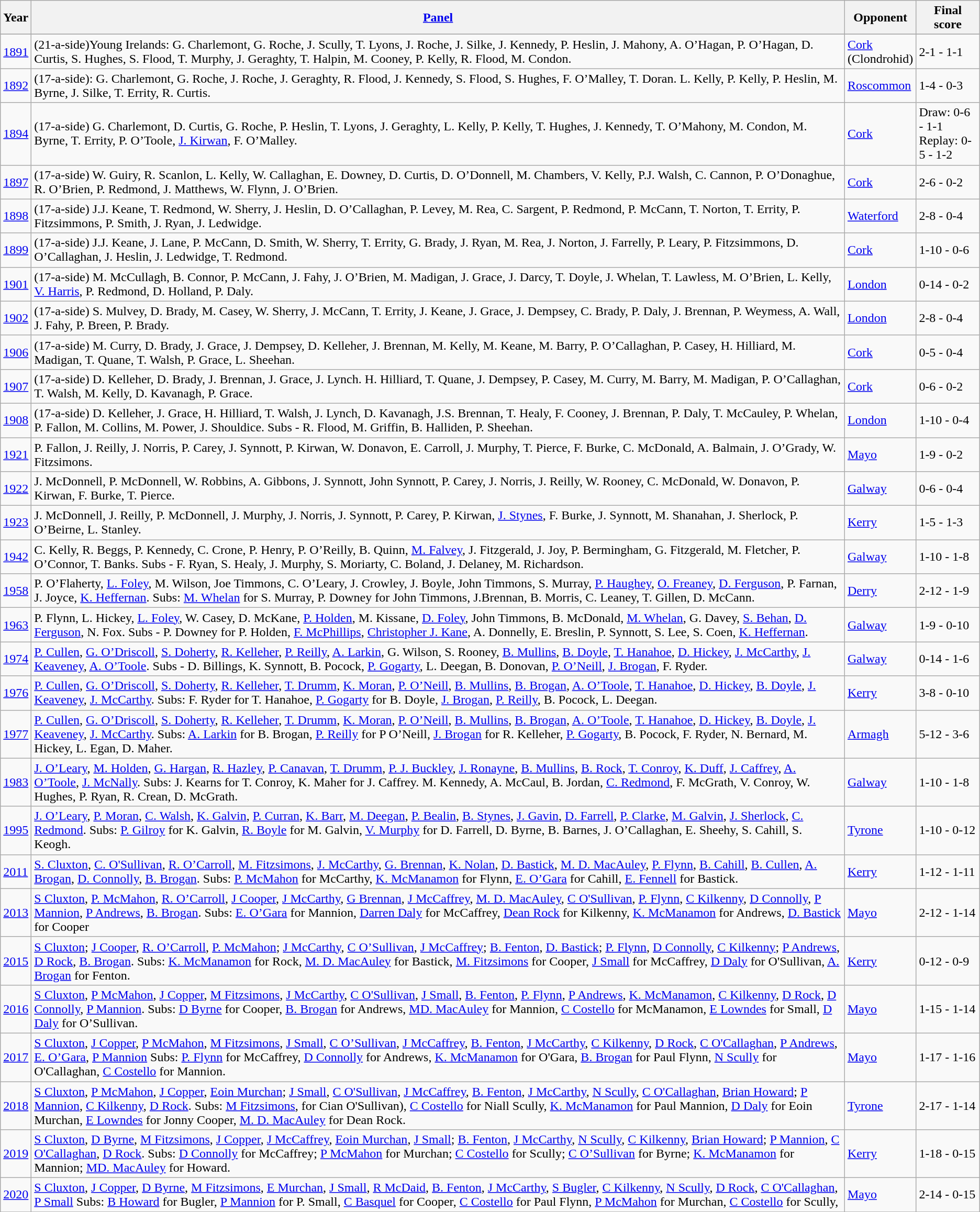<table class="wikitable">
<tr>
<th>Year</th>
<th><a href='#'>Panel</a></th>
<th>Opponent</th>
<th>Final score</th>
</tr>
<tr>
</tr>
<tr>
<td><a href='#'>1891</a></td>
<td>(21-a-side)Young Irelands: G. Charlemont, G. Roche, J. Scully, T. Lyons, J. Roche, J. Silke, J. Kennedy, P. Heslin, J. Mahony, A. O’Hagan, P. O’Hagan, D. Curtis, S. Hughes, S. Flood, T. Murphy, J. Geraghty, T. Halpin, M. Cooney, P. Kelly, R. Flood, M. Condon.</td>
<td><a href='#'>Cork</a><br>(Clondrohid)</td>
<td>2-1 - 1-1</td>
</tr>
<tr>
<td><a href='#'>1892</a></td>
<td>(17-a-side): G. Charlemont, G. Roche, J. Roche, J. Geraghty, R. Flood, J. Kennedy, S. Flood, S. Hughes, F. O’Malley, T. Doran. L. Kelly, P. Kelly, P. Heslin, M. Byrne, J. Silke, T. Errity, R. Curtis.</td>
<td><a href='#'>Roscommon</a></td>
<td>1-4 - 0-3</td>
</tr>
<tr>
<td><a href='#'>1894</a></td>
<td>(17-a-side) G. Charlemont, D. Curtis, G. Roche, P. Heslin, T. Lyons, J. Geraghty, L. Kelly, P. Kelly, T. Hughes, J. Kennedy, T. O’Mahony, M. Condon, M. Byrne, T. Errity, P. O’Toole, <a href='#'>J. Kirwan</a>, F. O’Malley.</td>
<td><a href='#'>Cork</a></td>
<td>Draw: 0-6 - 1-1<br>Replay: 0-5 - 1-2</td>
</tr>
<tr>
<td><a href='#'>1897</a></td>
<td>(17-a-side) W. Guiry, R. Scanlon, L. Kelly, W. Callaghan, E. Downey, D. Curtis, D. O’Donnell, M. Chambers, V. Kelly, P.J. Walsh, C. Cannon, P. O’Donaghue, R. O’Brien, P. Redmond, J. Matthews, W. Flynn, J. O’Brien.</td>
<td><a href='#'>Cork</a></td>
<td>2-6 - 0-2</td>
</tr>
<tr>
<td><a href='#'>1898</a></td>
<td>(17-a-side) J.J. Keane, T. Redmond, W. Sherry, J. Heslin, D. O’Callaghan, P. Levey, M. Rea, C. Sargent, P. Redmond, P. McCann, T. Norton, T. Errity, P. Fitzsimmons, P. Smith, J. Ryan, J. Ledwidge.</td>
<td><a href='#'>Waterford</a></td>
<td>2-8 - 0-4</td>
</tr>
<tr>
<td><a href='#'>1899</a></td>
<td>(17-a-side) J.J. Keane, J. Lane, P. McCann, D. Smith, W. Sherry, T. Errity, G. Brady, J. Ryan, M. Rea, J. Norton, J. Farrelly, P. Leary, P. Fitzsimmons, D. O’Callaghan, J. Heslin, J. Ledwidge, T. Redmond.</td>
<td><a href='#'>Cork</a></td>
<td>1-10 - 0-6</td>
</tr>
<tr>
<td><a href='#'>1901</a></td>
<td>(17-a-side) M. McCullagh, B. Connor, P. McCann, J. Fahy, J. O’Brien, M. Madigan, J. Grace, J. Darcy, T. Doyle, J. Whelan, T. Lawless, M. O’Brien, L. Kelly, <a href='#'>V. Harris</a>, P. Redmond, D. Holland, P. Daly.</td>
<td><a href='#'>London</a></td>
<td>0-14 - 0-2</td>
</tr>
<tr>
<td><a href='#'>1902</a></td>
<td>(17-a-side) S. Mulvey, D. Brady, M. Casey, W. Sherry, J. McCann, T. Errity, J. Keane, J. Grace, J. Dempsey, C. Brady, P. Daly, J. Brennan, P. Weymess, A. Wall, J. Fahy, P. Breen, P. Brady.</td>
<td><a href='#'>London</a></td>
<td>2-8 - 0-4</td>
</tr>
<tr>
<td><a href='#'>1906</a></td>
<td>(17-a-side) M. Curry, D. Brady, J. Grace, J. Dempsey, D. Kelleher, J. Brennan, M. Kelly, M. Keane, M. Barry, P. O’Callaghan, P. Casey, H. Hilliard, M. Madigan, T. Quane, T. Walsh, P. Grace, L. Sheehan.</td>
<td><a href='#'>Cork</a></td>
<td>0-5 - 0-4</td>
</tr>
<tr>
<td><a href='#'>1907</a></td>
<td>(17-a-side) D. Kelleher, D. Brady, J. Brennan, J. Grace, J. Lynch. H. Hilliard, T. Quane, J. Dempsey, P. Casey, M. Curry, M. Barry, M. Madigan, P. O’Callaghan, T. Walsh, M. Kelly, D. Kavanagh, P. Grace.</td>
<td><a href='#'>Cork</a></td>
<td>0-6 - 0-2</td>
</tr>
<tr>
<td><a href='#'>1908</a></td>
<td>(17-a-side) D. Kelleher, J. Grace, H. Hilliard, T. Walsh, J. Lynch, D. Kavanagh, J.S. Brennan, T. Healy, F. Cooney, J. Brennan, P. Daly, T. McCauley, P. Whelan, P. Fallon, M. Collins, M. Power, J. Shouldice. Subs - R. Flood, M. Griffin, B. Halliden, P. Sheehan.</td>
<td><a href='#'>London</a></td>
<td>1-10 - 0-4</td>
</tr>
<tr>
<td><a href='#'>1921</a></td>
<td>P. Fallon, J. Reilly, J. Norris, P. Carey, J. Synnott, P. Kirwan, W. Donavon, E. Carroll, J. Murphy, T. Pierce, F. Burke, C. McDonald, A. Balmain, J. O’Grady, W. Fitzsimons.</td>
<td><a href='#'>Mayo</a></td>
<td>1-9 - 0-2</td>
</tr>
<tr>
<td><a href='#'>1922</a></td>
<td>J. McDonnell, P. McDonnell, W. Robbins, A. Gibbons, J. Synnott, John Synnott, P. Carey, J. Norris, J. Reilly, W. Rooney, C. McDonald, W. Donavon, P. Kirwan, F. Burke, T. Pierce.</td>
<td><a href='#'>Galway</a></td>
<td>0-6 - 0-4</td>
</tr>
<tr>
<td><a href='#'>1923</a></td>
<td>J. McDonnell, J. Reilly, P. McDonnell, J. Murphy, J. Norris, J. Synnott, P. Carey, P. Kirwan, <a href='#'>J. Stynes</a>, F. Burke, J. Synnott, M. Shanahan, J. Sherlock, P. O’Beirne, L. Stanley.</td>
<td><a href='#'>Kerry</a></td>
<td>1-5 - 1-3</td>
</tr>
<tr>
<td><a href='#'>1942</a></td>
<td>C. Kelly, R. Beggs, P. Kennedy, C. Crone, P. Henry, P. O’Reilly, B. Quinn, <a href='#'>M. Falvey</a>, J. Fitzgerald, J. Joy, P. Bermingham, G. Fitzgerald, M. Fletcher, P. O’Connor, T. Banks. Subs - F. Ryan, S. Healy, J. Murphy, S. Moriarty, C. Boland, J. Delaney, M. Richardson.</td>
<td><a href='#'>Galway</a></td>
<td>1-10 - 1-8</td>
</tr>
<tr>
<td><a href='#'>1958</a></td>
<td>P. O’Flaherty, <a href='#'>L. Foley</a>, M. Wilson, Joe Timmons, C. O’Leary, J. Crowley, J. Boyle, John Timmons, S. Murray, <a href='#'>P. Haughey</a>, <a href='#'>O. Freaney</a>, <a href='#'>D. Ferguson</a>, P. Farnan, J. Joyce, <a href='#'>K. Heffernan</a>. Subs: <a href='#'>M. Whelan</a> for S. Murray, P. Downey for John Timmons, J.Brennan, B. Morris, C. Leaney, T. Gillen, D. McCann.</td>
<td><a href='#'>Derry</a></td>
<td>2-12 - 1-9</td>
</tr>
<tr>
<td><a href='#'>1963</a></td>
<td>P. Flynn, L. Hickey, <a href='#'>L. Foley</a>, W. Casey, D. McKane, <a href='#'>P. Holden</a>, M. Kissane, <a href='#'>D. Foley</a>, John Timmons, B. McDonald, <a href='#'>M. Whelan</a>, G. Davey, <a href='#'>S. Behan</a>, <a href='#'>D. Ferguson</a>, N. Fox. Subs - P. Downey for P. Holden, <a href='#'>F. McPhillips</a>, <a href='#'>Christopher J. Kane</a>, A. Donnelly, E. Breslin, P. Synnott, S. Lee, S. Coen, <a href='#'>K. Heffernan</a>.</td>
<td><a href='#'>Galway</a></td>
<td>1-9 - 0-10</td>
</tr>
<tr>
<td><a href='#'>1974</a></td>
<td><a href='#'>P. Cullen</a>, <a href='#'>G. O’Driscoll</a>, <a href='#'>S. Doherty</a>, <a href='#'>R. Kelleher</a>, <a href='#'>P. Reilly</a>, <a href='#'>A. Larkin</a>, G. Wilson, S. Rooney, <a href='#'>B. Mullins</a>, <a href='#'>B. Doyle</a>, <a href='#'>T. Hanahoe</a>, <a href='#'>D. Hickey</a>, <a href='#'>J. McCarthy</a>, <a href='#'>J. Keaveney</a>, <a href='#'>A. O’Toole</a>. Subs - D. Billings, K. Synnott, B. Pocock, <a href='#'>P. Gogarty</a>, L. Deegan, B. Donovan, <a href='#'>P. O’Neill</a>, <a href='#'>J. Brogan</a>, F. Ryder.</td>
<td><a href='#'>Galway</a></td>
<td>0-14 - 1-6</td>
</tr>
<tr>
<td><a href='#'>1976</a></td>
<td><a href='#'>P. Cullen</a>, <a href='#'>G. O’Driscoll</a>, <a href='#'>S. Doherty</a>, <a href='#'>R. Kelleher</a>, <a href='#'>T. Drumm</a>, <a href='#'>K. Moran</a>, <a href='#'>P. O’Neill</a>, <a href='#'>B. Mullins</a>, <a href='#'>B. Brogan</a>, <a href='#'>A. O’Toole</a>, <a href='#'>T. Hanahoe</a>, <a href='#'>D. Hickey</a>, <a href='#'>B. Doyle</a>, <a href='#'>J. Keaveney</a>, <a href='#'>J. McCarthy</a>. Subs: F. Ryder for T. Hanahoe, <a href='#'>P. Gogarty</a> for B. Doyle, <a href='#'>J. Brogan</a>, <a href='#'>P. Reilly</a>, B. Pocock, L. Deegan.</td>
<td><a href='#'>Kerry</a></td>
<td>3-8 - 0-10</td>
</tr>
<tr>
<td><a href='#'>1977</a></td>
<td><a href='#'>P. Cullen</a>, <a href='#'>G. O’Driscoll</a>, <a href='#'>S. Doherty</a>, <a href='#'>R. Kelleher</a>, <a href='#'>T. Drumm</a>, <a href='#'>K. Moran</a>, <a href='#'>P. O’Neill</a>, <a href='#'>B. Mullins</a>, <a href='#'>B. Brogan</a>, <a href='#'>A. O’Toole</a>, <a href='#'>T. Hanahoe</a>, <a href='#'>D. Hickey</a>, <a href='#'>B. Doyle</a>, <a href='#'>J. Keaveney</a>, <a href='#'>J. McCarthy</a>. Subs: <a href='#'>A. Larkin</a> for B. Brogan, <a href='#'>P. Reilly</a> for P O’Neill, <a href='#'>J. Brogan</a> for R. Kelleher, <a href='#'>P. Gogarty</a>, B. Pocock, F. Ryder, N. Bernard, M. Hickey, L. Egan, D. Maher.</td>
<td><a href='#'>Armagh</a></td>
<td>5-12 - 3-6</td>
</tr>
<tr>
<td><a href='#'>1983</a></td>
<td><a href='#'>J. O’Leary</a>, <a href='#'>M. Holden</a>, <a href='#'>G. Hargan</a>, <a href='#'>R. Hazley</a>, <a href='#'>P. Canavan</a>, <a href='#'>T. Drumm</a>, <a href='#'>P. J. Buckley</a>, <a href='#'>J. Ronayne</a>, <a href='#'>B. Mullins</a>, <a href='#'>B. Rock</a>, <a href='#'>T. Conroy</a>, <a href='#'>K. Duff</a>, <a href='#'>J. Caffrey</a>, <a href='#'>A. O’Toole</a>, <a href='#'>J. McNally</a>. Subs: J. Kearns for T. Conroy, K. Maher for J. Caffrey. M. Kennedy, A. McCaul, B. Jordan, <a href='#'>C. Redmond</a>, F. McGrath, V. Conroy, W. Hughes, P. Ryan, R. Crean, D. McGrath.</td>
<td><a href='#'>Galway</a></td>
<td>1-10 - 1-8</td>
</tr>
<tr>
<td><a href='#'>1995</a></td>
<td><a href='#'>J. O’Leary</a>, <a href='#'>P. Moran</a>, <a href='#'>C. Walsh</a>, <a href='#'>K. Galvin</a>, <a href='#'>P. Curran</a>, <a href='#'>K. Barr</a>, <a href='#'>M. Deegan</a>, <a href='#'>P. Bealin</a>, <a href='#'>B. Stynes</a>, <a href='#'>J. Gavin</a>, <a href='#'>D. Farrell</a>, <a href='#'>P. Clarke</a>, <a href='#'>M. Galvin</a>, <a href='#'>J. Sherlock</a>, <a href='#'>C. Redmond</a>. Subs: <a href='#'>P. Gilroy</a> for K. Galvin, <a href='#'>R. Boyle</a> for M. Galvin, <a href='#'>V. Murphy</a> for D. Farrell, D. Byrne, B. Barnes, J. O’Callaghan, E. Sheehy, S. Cahill, S. Keogh.</td>
<td><a href='#'>Tyrone</a></td>
<td>1-10 - 0-12</td>
</tr>
<tr>
<td><a href='#'>2011</a></td>
<td><a href='#'>S. Cluxton</a>, <a href='#'>C. O'Sullivan</a>, <a href='#'>R. O’Carroll</a>, <a href='#'>M. Fitzsimons</a>, <a href='#'>J. McCarthy</a>, <a href='#'>G. Brennan</a>, <a href='#'>K. Nolan</a>, <a href='#'>D. Bastick</a>, <a href='#'>M. D. MacAuley</a>, <a href='#'>P. Flynn</a>, <a href='#'>B. Cahill</a>, <a href='#'>B. Cullen</a>, <a href='#'>A. Brogan</a>, <a href='#'>D. Connolly</a>, <a href='#'>B. Brogan</a>. Subs: <a href='#'>P. McMahon</a> for McCarthy, <a href='#'>K. McManamon</a> for Flynn, <a href='#'>E. O’Gara</a> for Cahill, <a href='#'>E. Fennell</a> for Bastick.</td>
<td><a href='#'>Kerry</a></td>
<td>1-12 - 1-11</td>
</tr>
<tr>
<td><a href='#'>2013</a></td>
<td><a href='#'>S Cluxton</a>, <a href='#'>P. McMahon</a>, <a href='#'>R. O’Carroll</a>, <a href='#'>J Cooper</a>, <a href='#'>J McCarthy</a>, <a href='#'>G Brennan</a>, <a href='#'>J McCaffrey</a>, <a href='#'>M. D. MacAuley</a>, <a href='#'>C O'Sullivan</a>, <a href='#'>P. Flynn</a>, <a href='#'>C Kilkenny</a>, <a href='#'>D Connolly</a>, <a href='#'>P Mannion</a>, <a href='#'>P Andrews</a>, <a href='#'>B. Brogan</a>. Subs: <a href='#'>E. O’Gara</a> for Mannion, <a href='#'>Darren Daly</a> for McCaffrey, <a href='#'>Dean Rock</a> for Kilkenny, <a href='#'>K. McManamon</a> for Andrews, <a href='#'>D. Bastick</a> for Cooper</td>
<td><a href='#'>Mayo</a></td>
<td>2-12 - 1-14</td>
</tr>
<tr>
<td><a href='#'>2015</a></td>
<td><a href='#'>S Cluxton</a>; <a href='#'>J Cooper</a>, <a href='#'>R. O’Carroll</a>, <a href='#'>P. McMahon</a>; <a href='#'>J McCarthy</a>,  <a href='#'>C O’Sullivan</a>, <a href='#'>J McCaffrey</a>; <a href='#'>B. Fenton</a>, <a href='#'>D. Bastick</a>; <a href='#'>P. Flynn</a>, <a href='#'>D Connolly</a>, <a href='#'>C Kilkenny</a>; <a href='#'>P Andrews</a>, <a href='#'>D Rock</a>, <a href='#'>B. Brogan</a>. Subs: <a href='#'>K. McManamon</a> for Rock, <a href='#'>M. D. MacAuley</a> for Bastick, <a href='#'>M. Fitzsimons</a> for Cooper, <a href='#'>J Small</a> for McCaffrey, <a href='#'>D Daly</a> for O'Sullivan, <a href='#'>A. Brogan</a> for Fenton.</td>
<td><a href='#'>Kerry</a></td>
<td>0-12 - 0-9</td>
</tr>
<tr>
<td><a href='#'>2016</a></td>
<td><a href='#'>S Cluxton</a>, <a href='#'>P McMahon</a>, <a href='#'>J Copper</a>, <a href='#'>M Fitzsimons</a>, <a href='#'>J McCarthy</a>, <a href='#'>C O'Sullivan</a>, <a href='#'>J Small</a>, <a href='#'>B. Fenton</a>, <a href='#'>P. Flynn</a>, <a href='#'>P Andrews</a>, <a href='#'>K. McManamon</a>, <a href='#'>C Kilkenny</a>, <a href='#'>D Rock</a>, <a href='#'>D Connolly</a>, <a href='#'>P Mannion</a>. Subs: <a href='#'>D Byrne</a> for Cooper, <a href='#'>B. Brogan</a> for Andrews, <a href='#'>MD. MacAuley</a> for Mannion, <a href='#'>C Costello</a> for McManamon, <a href='#'>E Lowndes</a> for Small, <a href='#'>D Daly</a> for O’Sullivan.</td>
<td><a href='#'>Mayo</a></td>
<td>1-15 - 1-14</td>
</tr>
<tr>
<td><a href='#'>2017</a></td>
<td><a href='#'>S Cluxton</a>, <a href='#'>J Copper</a>, <a href='#'>P McMahon</a>, <a href='#'>M Fitzsimons</a>, <a href='#'>J Small</a>, <a href='#'>C O’Sullivan</a>, <a href='#'>J McCaffrey</a>, <a href='#'>B. Fenton</a>, <a href='#'>J McCarthy</a>, <a href='#'>C Kilkenny</a>, <a href='#'>D Rock</a>, <a href='#'>C O'Callaghan</a>, <a href='#'>P Andrews</a>, <a href='#'>E. O’Gara</a>, <a href='#'>P Mannion</a> Subs: <a href='#'>P. Flynn</a> for McCaffrey, <a href='#'>D Connolly</a> for Andrews, <a href='#'>K. McManamon</a> for O'Gara, <a href='#'>B. Brogan</a> for Paul Flynn, <a href='#'>N Scully</a> for O'Callaghan, <a href='#'>C Costello</a> for Mannion.</td>
<td><a href='#'>Mayo</a></td>
<td>1-17 - 1-16</td>
</tr>
<tr>
<td><a href='#'>2018</a></td>
<td><a href='#'>S Cluxton</a>,  <a href='#'>P McMahon</a>, <a href='#'>J Copper</a>, <a href='#'>Eoin Murchan</a>; <a href='#'>J Small</a>,  <a href='#'>C O'Sullivan</a>, <a href='#'>J McCaffrey</a>, <a href='#'>B. Fenton</a>, <a href='#'>J McCarthy</a>, <a href='#'>N Scully</a>, <a href='#'>C O'Callaghan</a>, <a href='#'>Brian Howard</a>; <a href='#'>P Mannion</a>, <a href='#'>C Kilkenny</a>, <a href='#'>D Rock</a>.  Subs: <a href='#'>M Fitzsimons</a>, for Cian O'Sullivan), <a href='#'>C Costello</a> for Niall Scully, <a href='#'>K. McManamon</a> for Paul Mannion, <a href='#'>D Daly</a> for Eoin Murchan, <a href='#'>E Lowndes</a> for Jonny Cooper, <a href='#'>M. D. MacAuley</a> for Dean Rock.</td>
<td><a href='#'>Tyrone</a></td>
<td>2-17 - 1-14</td>
</tr>
<tr>
<td><a href='#'>2019</a></td>
<td><a href='#'>S Cluxton</a>,  <a href='#'>D Byrne</a>, <a href='#'>M Fitzsimons</a>, <a href='#'>J Copper</a>, <a href='#'>J McCaffrey</a>, <a href='#'>Eoin Murchan</a>, <a href='#'>J Small</a>; <a href='#'>B. Fenton</a>, <a href='#'>J McCarthy</a>, <a href='#'>N Scully</a>, <a href='#'>C Kilkenny</a>, <a href='#'>Brian Howard</a>; <a href='#'>P Mannion</a>, <a href='#'>C O'Callaghan</a>, <a href='#'>D Rock</a>. Subs: <a href='#'>D Connolly</a> for McCaffrey; <a href='#'>P McMahon</a> for Murchan; <a href='#'>C Costello</a> for Scully; <a href='#'>C O’Sullivan</a> for Byrne; <a href='#'>K. McManamon</a> for Mannion; <a href='#'>MD. MacAuley</a> for Howard.</td>
<td><a href='#'>Kerry</a></td>
<td>1-18 - 0-15</td>
</tr>
<tr>
<td><a href='#'>2020</a></td>
<td><a href='#'>S Cluxton</a>, <a href='#'>J Copper</a>, <a href='#'>D Byrne</a>, <a href='#'>M Fitzsimons</a>, <a href='#'>E Murchan</a>, <a href='#'>J Small</a>, <a href='#'>R McDaid</a>, <a href='#'>B. Fenton</a>, <a href='#'>J McCarthy</a>, <a href='#'>S Bugler</a>, <a href='#'>C Kilkenny</a>, <a href='#'>N Scully</a>, <a href='#'>D Rock</a>, <a href='#'>C O'Callaghan</a>, <a href='#'>P Small</a> Subs: <a href='#'>B Howard</a> for Bugler, <a href='#'>P Mannion</a> for P. Small, <a href='#'>C Basquel</a> for Cooper, <a href='#'>C Costello</a> for Paul Flynn, <a href='#'>P McMahon</a> for Murchan, <a href='#'>C Costello</a> for Scully,</td>
<td><a href='#'>Mayo</a></td>
<td>2-14 - 0-15</td>
</tr>
<tr>
</tr>
</table>
